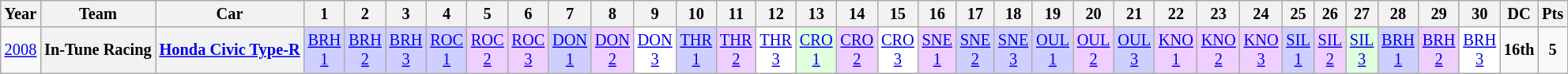<table class="wikitable" style="text-align:center; font-size:85%">
<tr>
<th>Year</th>
<th>Team</th>
<th>Car</th>
<th>1</th>
<th>2</th>
<th>3</th>
<th>4</th>
<th>5</th>
<th>6</th>
<th>7</th>
<th>8</th>
<th>9</th>
<th>10</th>
<th>11</th>
<th>12</th>
<th>13</th>
<th>14</th>
<th>15</th>
<th>16</th>
<th>17</th>
<th>18</th>
<th>19</th>
<th>20</th>
<th>21</th>
<th>22</th>
<th>23</th>
<th>24</th>
<th>25</th>
<th>26</th>
<th>27</th>
<th>28</th>
<th>29</th>
<th>30</th>
<th>DC</th>
<th>Pts</th>
</tr>
<tr>
<td><a href='#'>2008</a></td>
<th nowrap>In-Tune Racing</th>
<th nowrap><a href='#'>Honda Civic Type-R</a></th>
<td style="background:#CFCFFF;"><a href='#'>BRH<br>1</a><br></td>
<td style="background:#CFCFFF;"><a href='#'>BRH<br>2</a><br></td>
<td style="background:#CFCFFF;"><a href='#'>BRH<br>3</a><br></td>
<td style="background:#CFCFFF;"><a href='#'>ROC<br>1</a><br></td>
<td style="background:#EFCFFF;"><a href='#'>ROC<br>2</a><br></td>
<td style="background:#EFCFFF;"><a href='#'>ROC<br>3</a><br></td>
<td style="background:#CFCFFF;"><a href='#'>DON<br>1</a><br></td>
<td style="background:#EFCFFF;"><a href='#'>DON<br>2</a><br></td>
<td style="background:#FFFFFF;"><a href='#'>DON<br>3</a><br></td>
<td style="background:#CFCFFF;"><a href='#'>THR<br>1</a><br></td>
<td style="background:#EFCFFF;"><a href='#'>THR<br>2</a><br></td>
<td style="background:#FFFFFF;"><a href='#'>THR<br>3</a><br></td>
<td style="background:#DFFFDF;"><a href='#'>CRO<br>1</a><br></td>
<td style="background:#EFCFFF;"><a href='#'>CRO<br>2</a><br></td>
<td style="background:#FFFFFF;"><a href='#'>CRO<br>3</a><br></td>
<td style="background:#EFCFFF;"><a href='#'>SNE<br>1</a><br></td>
<td style="background:#CFCFFF;"><a href='#'>SNE<br>2</a><br></td>
<td style="background:#CFCFFF;"><a href='#'>SNE<br>3</a><br></td>
<td style="background:#CFCFFF;"><a href='#'>OUL<br>1</a><br></td>
<td style="background:#EFCFFF;"><a href='#'>OUL<br>2</a><br></td>
<td style="background:#CFCFFF;"><a href='#'>OUL<br>3</a><br></td>
<td style="background:#EFCFFF;"><a href='#'>KNO<br>1</a><br></td>
<td style="background:#EFCFFF;"><a href='#'>KNO<br>2</a><br></td>
<td style="background:#EFCFFF;"><a href='#'>KNO<br>3</a><br></td>
<td style="background:#CFCFFF;"><a href='#'>SIL<br>1</a><br></td>
<td style="background:#EFCFFF;"><a href='#'>SIL<br>2</a><br></td>
<td style="background:#DFFFDF;"><a href='#'>SIL<br>3</a><br></td>
<td style="background:#CFCFFF;"><a href='#'>BRH<br>1</a><br></td>
<td style="background:#EFCFFF;"><a href='#'>BRH<br>2</a><br></td>
<td style="background:#FFFFFF;"><a href='#'>BRH<br>3</a><br></td>
<td><strong>16th</strong></td>
<td><strong>5</strong></td>
</tr>
</table>
